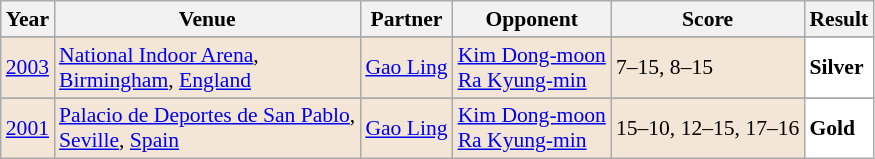<table class="sortable wikitable" style="font-size: 90%;">
<tr>
<th>Year</th>
<th>Venue</th>
<th>Partner</th>
<th>Opponent</th>
<th>Score</th>
<th>Result</th>
</tr>
<tr>
</tr>
<tr style="background:#F3E6D7">
<td align="center"><a href='#'>2003</a></td>
<td align="left"><a href='#'>National Indoor Arena</a>,<br><a href='#'>Birmingham</a>, <a href='#'>England</a></td>
<td align="left"> <a href='#'>Gao Ling</a></td>
<td align="left"> <a href='#'>Kim Dong-moon</a> <br>  <a href='#'>Ra Kyung-min</a></td>
<td align="left">7–15, 8–15</td>
<td style="text-align:left; background:white"> <strong>Silver</strong></td>
</tr>
<tr>
</tr>
<tr style="background:#F3E6D7">
<td align="center"><a href='#'>2001</a></td>
<td align="left"><a href='#'>Palacio de Deportes de San Pablo</a>,<br><a href='#'>Seville</a>, <a href='#'>Spain</a></td>
<td align="left"> <a href='#'>Gao Ling</a></td>
<td align="left"> <a href='#'>Kim Dong-moon</a> <br>  <a href='#'>Ra Kyung-min</a></td>
<td align="left">15–10, 12–15, 17–16</td>
<td style="text-align:left; background:white"> <strong>Gold</strong></td>
</tr>
</table>
